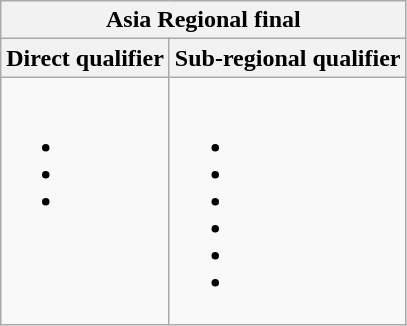<table class="wikitable">
<tr>
<th scope="colgroup" colspan="2">Asia Regional final</th>
</tr>
<tr>
<th>Direct qualifier</th>
<th>Sub-regional qualifier</th>
</tr>
<tr>
<td valign=top><br><ul><li></li><li></li><li></li></ul></td>
<td valign=top><br><ul><li></li><li></li><li></li><li></li><li></li><li></li></ul></td>
</tr>
</table>
